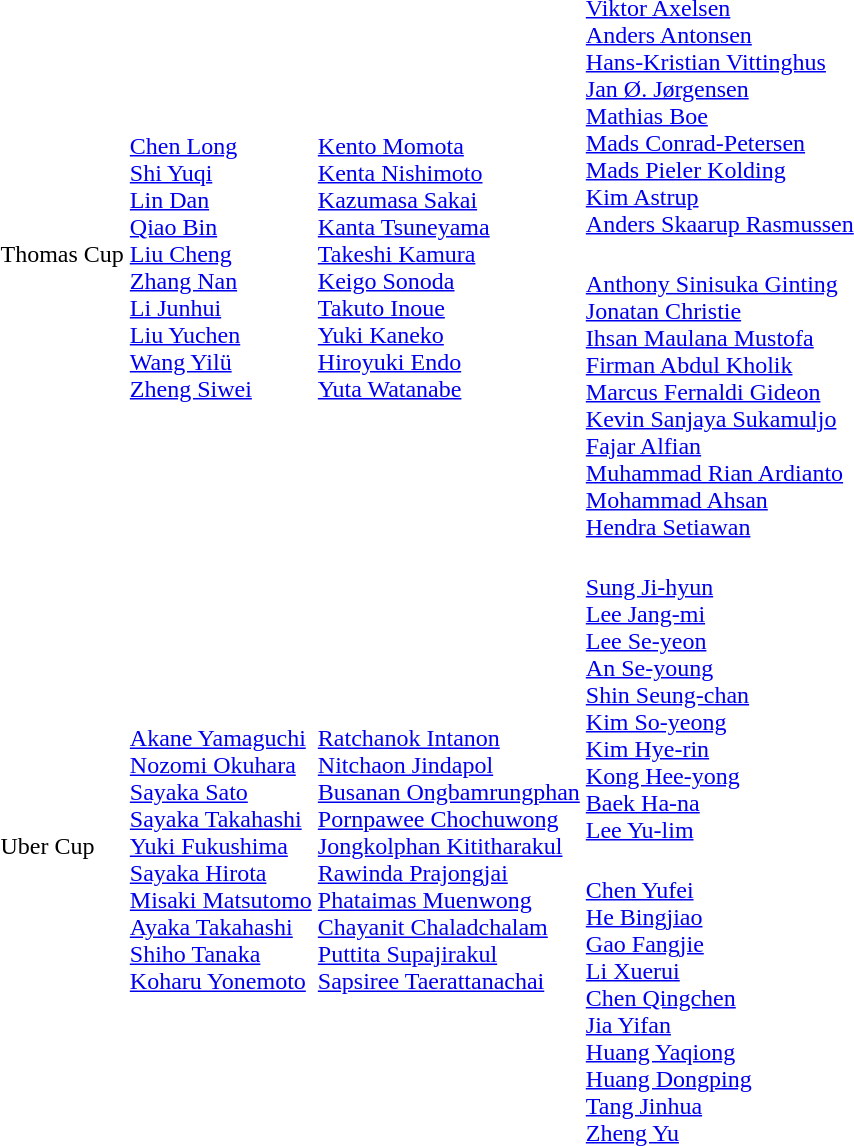<table>
<tr>
<td rowspan="2">Thomas Cup</td>
<td rowspan=2;align="left"><br><a href='#'>Chen Long</a> <br><a href='#'>Shi Yuqi</a><br><a href='#'>Lin Dan</a><br><a href='#'>Qiao Bin</a><br><a href='#'>Liu Cheng</a><br><a href='#'>Zhang Nan</a><br><a href='#'>Li Junhui</a><br><a href='#'>Liu Yuchen</a><br><a href='#'>Wang Yilü</a><br><a href='#'>Zheng Siwei</a></td>
<td rowspan=2;align="left"><br><a href='#'>Kento Momota</a> <br><a href='#'>Kenta Nishimoto</a><br><a href='#'>Kazumasa Sakai</a><br><a href='#'>Kanta Tsuneyama</a><br><a href='#'>Takeshi Kamura</a><br><a href='#'>Keigo Sonoda</a><br><a href='#'>Takuto Inoue</a><br><a href='#'>Yuki Kaneko</a><br><a href='#'>Hiroyuki Endo</a><br><a href='#'>Yuta Watanabe</a></td>
<td align="left"><br><a href='#'>Viktor Axelsen</a> <br><a href='#'>Anders Antonsen</a><br><a href='#'>Hans-Kristian Vittinghus</a><br><a href='#'>Jan Ø. Jørgensen</a><br><a href='#'>Mathias Boe</a><br><a href='#'>Mads Conrad-Petersen</a><br><a href='#'>Mads Pieler Kolding</a><br><a href='#'>Kim Astrup</a><br><a href='#'>Anders Skaarup Rasmussen</a></td>
</tr>
<tr>
<td align="left"><br><a href='#'>Anthony Sinisuka Ginting</a> <br><a href='#'>Jonatan Christie</a><br><a href='#'>Ihsan Maulana Mustofa</a><br><a href='#'>Firman Abdul Kholik</a><br><a href='#'>Marcus Fernaldi Gideon</a><br><a href='#'>Kevin Sanjaya Sukamuljo</a><br><a href='#'>Fajar Alfian</a><br><a href='#'>Muhammad Rian Ardianto</a><br><a href='#'>Mohammad Ahsan</a><br><a href='#'>Hendra Setiawan</a></td>
</tr>
<tr>
<td rowspan="2">Uber Cup</td>
<td rowspan=2;align="left"><br><a href='#'>Akane Yamaguchi</a> <br><a href='#'>Nozomi Okuhara</a><br><a href='#'>Sayaka Sato</a><br><a href='#'>Sayaka Takahashi</a><br><a href='#'>Yuki Fukushima</a><br><a href='#'>Sayaka Hirota</a><br><a href='#'>Misaki Matsutomo</a><br><a href='#'>Ayaka Takahashi</a><br><a href='#'>Shiho Tanaka</a><br><a href='#'>Koharu Yonemoto</a></td>
<td rowspan=2;align="left"><br><a href='#'>Ratchanok Intanon</a><br><a href='#'>Nitchaon Jindapol</a><br><a href='#'>Busanan Ongbamrungphan</a><br><a href='#'>Pornpawee Chochuwong</a><br><a href='#'>Jongkolphan Kititharakul</a><br><a href='#'>Rawinda Prajongjai</a><br><a href='#'>Phataimas Muenwong</a><br><a href='#'>Chayanit Chaladchalam</a><br><a href='#'>Puttita Supajirakul</a><br><a href='#'>Sapsiree Taerattanachai</a></td>
<td align="left"><br><a href='#'>Sung Ji-hyun</a> <br><a href='#'>Lee Jang-mi</a><br><a href='#'>Lee Se-yeon</a><br><a href='#'>An Se-young</a><br><a href='#'>Shin Seung-chan</a><br><a href='#'>Kim So-yeong</a><br><a href='#'>Kim Hye-rin</a><br><a href='#'>Kong Hee-yong</a><br><a href='#'>Baek Ha-na</a><br> <a href='#'>Lee Yu-lim</a></td>
</tr>
<tr>
<td align="left"><br><a href='#'>Chen Yufei</a><br><a href='#'>He Bingjiao</a><br><a href='#'>Gao Fangjie</a><br><a href='#'>Li Xuerui</a><br><a href='#'>Chen Qingchen</a><br><a href='#'>Jia Yifan</a><br><a href='#'>Huang Yaqiong</a><br><a href='#'>Huang Dongping</a><br><a href='#'>Tang Jinhua</a><br><a href='#'>Zheng Yu</a></td>
</tr>
</table>
